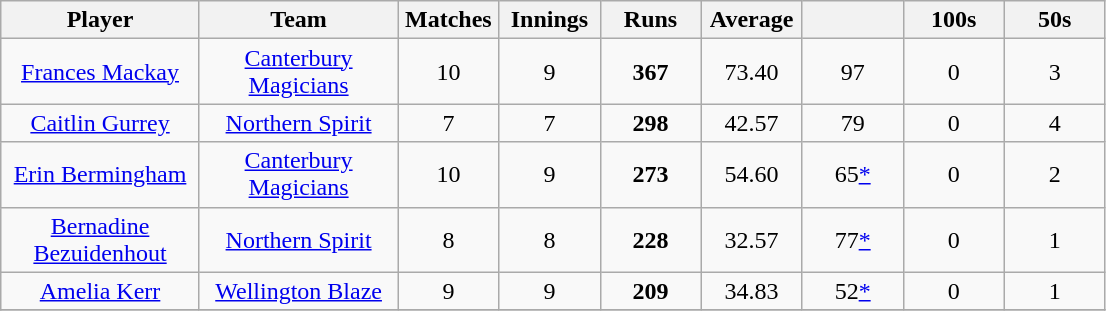<table class="wikitable" style="text-align:center;">
<tr>
<th width=125>Player</th>
<th width=125>Team</th>
<th width=60>Matches</th>
<th width=60>Innings</th>
<th width=60>Runs</th>
<th width=60>Average</th>
<th width=60></th>
<th width=60>100s</th>
<th width=60>50s</th>
</tr>
<tr>
<td><a href='#'>Frances Mackay</a></td>
<td><a href='#'>Canterbury Magicians</a></td>
<td>10</td>
<td>9</td>
<td><strong>367</strong></td>
<td>73.40</td>
<td>97</td>
<td>0</td>
<td>3</td>
</tr>
<tr>
<td><a href='#'>Caitlin Gurrey</a></td>
<td><a href='#'>Northern Spirit</a></td>
<td>7</td>
<td>7</td>
<td><strong>298</strong></td>
<td>42.57</td>
<td>79</td>
<td>0</td>
<td>4</td>
</tr>
<tr>
<td><a href='#'>Erin Bermingham</a></td>
<td><a href='#'>Canterbury Magicians</a></td>
<td>10</td>
<td>9</td>
<td><strong>273</strong></td>
<td>54.60</td>
<td>65<a href='#'>*</a></td>
<td>0</td>
<td>2</td>
</tr>
<tr>
<td><a href='#'>Bernadine Bezuidenhout</a></td>
<td><a href='#'>Northern Spirit</a></td>
<td>8</td>
<td>8</td>
<td><strong>228</strong></td>
<td>32.57</td>
<td>77<a href='#'>*</a></td>
<td>0</td>
<td>1</td>
</tr>
<tr>
<td><a href='#'>Amelia Kerr</a></td>
<td><a href='#'>Wellington Blaze</a></td>
<td>9</td>
<td>9</td>
<td><strong>209</strong></td>
<td>34.83</td>
<td>52<a href='#'>*</a></td>
<td>0</td>
<td>1</td>
</tr>
<tr>
</tr>
</table>
